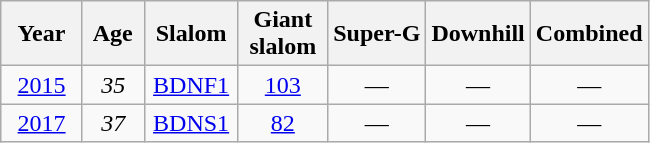<table class=wikitable style="text-align:center">
<tr>
<th>  Year  </th>
<th> Age </th>
<th> Slalom </th>
<th> Giant <br> slalom </th>
<th>Super-G</th>
<th>Downhill</th>
<th>Combined</th>
</tr>
<tr>
<td><a href='#'>2015</a></td>
<td><em>35</em></td>
<td><a href='#'>BDNF1</a></td>
<td><a href='#'>103</a></td>
<td>—</td>
<td>—</td>
<td>—</td>
</tr>
<tr>
<td><a href='#'>2017</a></td>
<td><em>37</em></td>
<td><a href='#'>BDNS1</a></td>
<td><a href='#'>82</a></td>
<td>—</td>
<td>—</td>
<td>—</td>
</tr>
</table>
